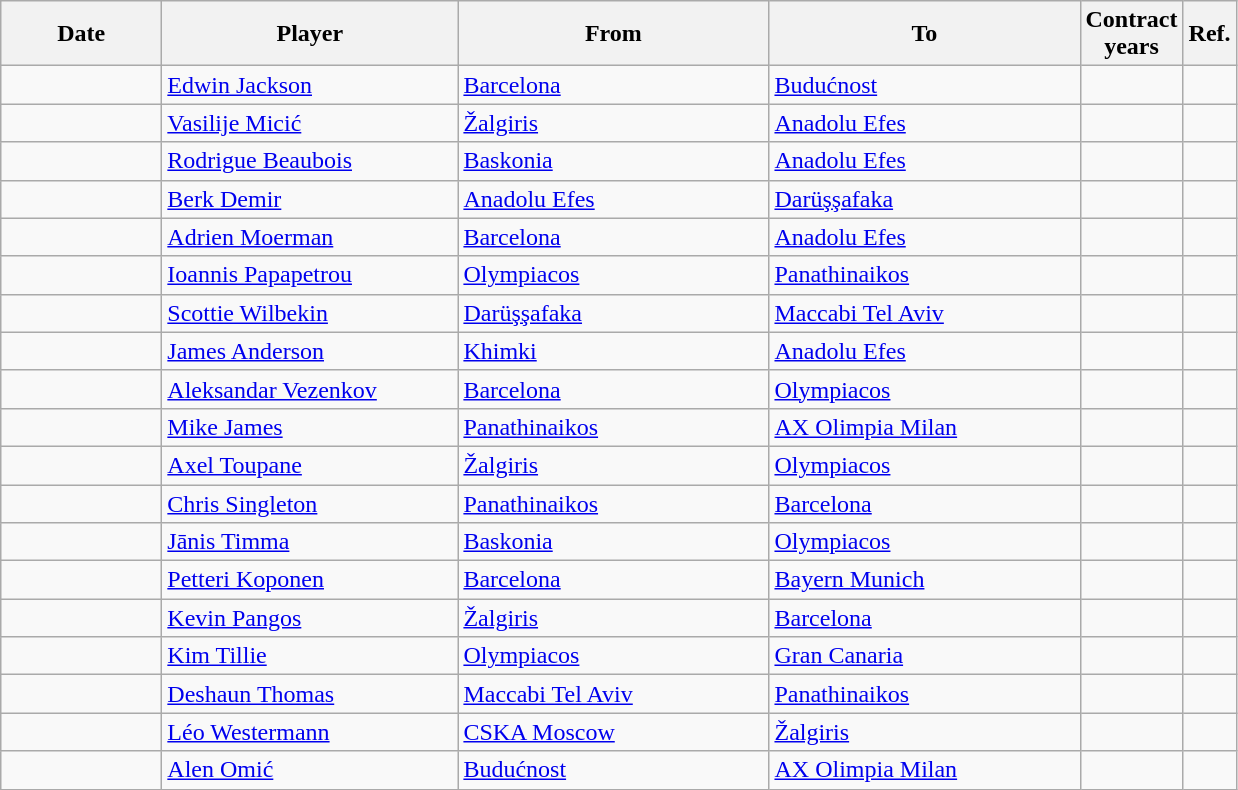<table class="wikitable sortable">
<tr>
<th width=100>Date</th>
<th width=190>Player</th>
<th style="width:200px;">From</th>
<th style="width:200px;">To</th>
<th>Contract<br>years</th>
<th>Ref.</th>
</tr>
<tr>
<td></td>
<td> <a href='#'>Edwin Jackson</a></td>
<td> <a href='#'>Barcelona</a></td>
<td> <a href='#'>Budućnost</a></td>
<td></td>
<td></td>
</tr>
<tr>
<td></td>
<td> <a href='#'>Vasilije Micić</a></td>
<td> <a href='#'>Žalgiris</a></td>
<td> <a href='#'>Anadolu Efes</a></td>
<td></td>
<td></td>
</tr>
<tr>
<td></td>
<td> <a href='#'>Rodrigue Beaubois</a></td>
<td> <a href='#'>Baskonia</a></td>
<td> <a href='#'>Anadolu Efes</a></td>
<td></td>
<td></td>
</tr>
<tr>
<td></td>
<td> <a href='#'>Berk Demir</a></td>
<td> <a href='#'>Anadolu Efes</a></td>
<td> <a href='#'>Darüşşafaka</a></td>
<td></td>
<td></td>
</tr>
<tr>
<td></td>
<td> <a href='#'>Adrien Moerman</a></td>
<td> <a href='#'>Barcelona</a></td>
<td> <a href='#'>Anadolu Efes</a></td>
<td></td>
<td></td>
</tr>
<tr>
<td></td>
<td> <a href='#'>Ioannis Papapetrou</a></td>
<td> <a href='#'>Olympiacos</a></td>
<td> <a href='#'>Panathinaikos</a></td>
<td></td>
<td></td>
</tr>
<tr>
<td></td>
<td> <a href='#'>Scottie Wilbekin</a></td>
<td> <a href='#'>Darüşşafaka</a></td>
<td> <a href='#'>Maccabi Tel Aviv</a></td>
<td></td>
<td></td>
</tr>
<tr>
<td></td>
<td> <a href='#'>James Anderson</a></td>
<td> <a href='#'>Khimki</a></td>
<td> <a href='#'>Anadolu Efes</a></td>
<td></td>
<td></td>
</tr>
<tr>
<td></td>
<td> <a href='#'>Aleksandar Vezenkov</a></td>
<td> <a href='#'>Barcelona</a></td>
<td> <a href='#'>Olympiacos</a></td>
<td></td>
<td></td>
</tr>
<tr>
<td></td>
<td> <a href='#'>Mike James</a></td>
<td> <a href='#'>Panathinaikos</a></td>
<td> <a href='#'>AX Olimpia Milan</a></td>
<td></td>
<td></td>
</tr>
<tr>
<td></td>
<td> <a href='#'>Axel Toupane</a></td>
<td> <a href='#'>Žalgiris</a></td>
<td> <a href='#'>Olympiacos</a></td>
<td></td>
<td></td>
</tr>
<tr>
<td></td>
<td> <a href='#'>Chris Singleton</a></td>
<td> <a href='#'>Panathinaikos</a></td>
<td> <a href='#'>Barcelona</a></td>
<td></td>
<td></td>
</tr>
<tr>
<td></td>
<td> <a href='#'>Jānis Timma</a></td>
<td> <a href='#'>Baskonia</a></td>
<td> <a href='#'>Olympiacos</a></td>
<td></td>
<td></td>
</tr>
<tr>
<td></td>
<td> <a href='#'>Petteri Koponen</a></td>
<td> <a href='#'>Barcelona</a></td>
<td> <a href='#'>Bayern Munich</a></td>
<td></td>
<td></td>
</tr>
<tr>
<td></td>
<td> <a href='#'>Kevin Pangos</a></td>
<td> <a href='#'>Žalgiris</a></td>
<td> <a href='#'>Barcelona</a></td>
<td></td>
<td></td>
</tr>
<tr>
<td></td>
<td> <a href='#'>Kim Tillie</a></td>
<td> <a href='#'>Olympiacos</a></td>
<td> <a href='#'>Gran Canaria</a></td>
<td></td>
<td></td>
</tr>
<tr>
<td></td>
<td> <a href='#'>Deshaun Thomas</a></td>
<td> <a href='#'>Maccabi Tel Aviv</a></td>
<td> <a href='#'>Panathinaikos</a></td>
<td></td>
<td></td>
</tr>
<tr>
<td></td>
<td> <a href='#'>Léo Westermann</a></td>
<td> <a href='#'>CSKA Moscow</a></td>
<td> <a href='#'>Žalgiris</a></td>
<td></td>
<td></td>
</tr>
<tr>
<td></td>
<td> <a href='#'>Alen Omić</a></td>
<td> <a href='#'>Budućnost</a></td>
<td> <a href='#'>AX Olimpia Milan</a></td>
<td></td>
<td></td>
</tr>
</table>
